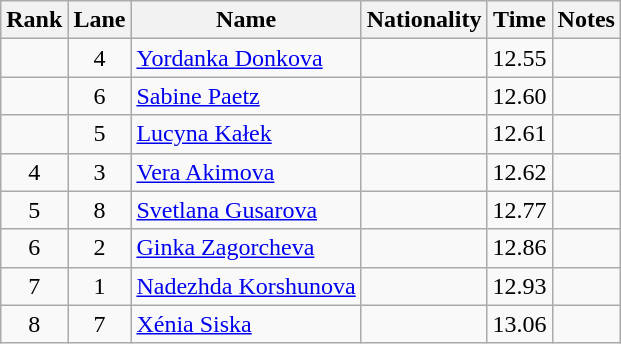<table class="wikitable sortable" style="text-align:center">
<tr>
<th>Rank</th>
<th>Lane</th>
<th>Name</th>
<th>Nationality</th>
<th>Time</th>
<th>Notes</th>
</tr>
<tr>
<td></td>
<td>4</td>
<td align="left"><a href='#'>Yordanka Donkova</a></td>
<td align=left></td>
<td>12.55</td>
<td></td>
</tr>
<tr>
<td></td>
<td>6</td>
<td align="left"><a href='#'>Sabine Paetz</a></td>
<td align=left></td>
<td>12.60</td>
<td></td>
</tr>
<tr>
<td></td>
<td>5</td>
<td align="left"><a href='#'>Lucyna Kałek</a></td>
<td align=left></td>
<td>12.61</td>
<td></td>
</tr>
<tr>
<td>4</td>
<td>3</td>
<td align="left"><a href='#'>Vera Akimova</a></td>
<td align=left></td>
<td>12.62</td>
<td></td>
</tr>
<tr>
<td>5</td>
<td>8</td>
<td align="left"><a href='#'>Svetlana Gusarova</a></td>
<td align=left></td>
<td>12.77</td>
<td></td>
</tr>
<tr>
<td>6</td>
<td>2</td>
<td align="left"><a href='#'>Ginka Zagorcheva</a></td>
<td align=left></td>
<td>12.86</td>
<td></td>
</tr>
<tr>
<td>7</td>
<td>1</td>
<td align="left"><a href='#'>Nadezhda Korshunova</a></td>
<td align=left></td>
<td>12.93</td>
<td></td>
</tr>
<tr>
<td>8</td>
<td>7</td>
<td align="left"><a href='#'>Xénia Siska</a></td>
<td align=left></td>
<td>13.06</td>
<td></td>
</tr>
</table>
